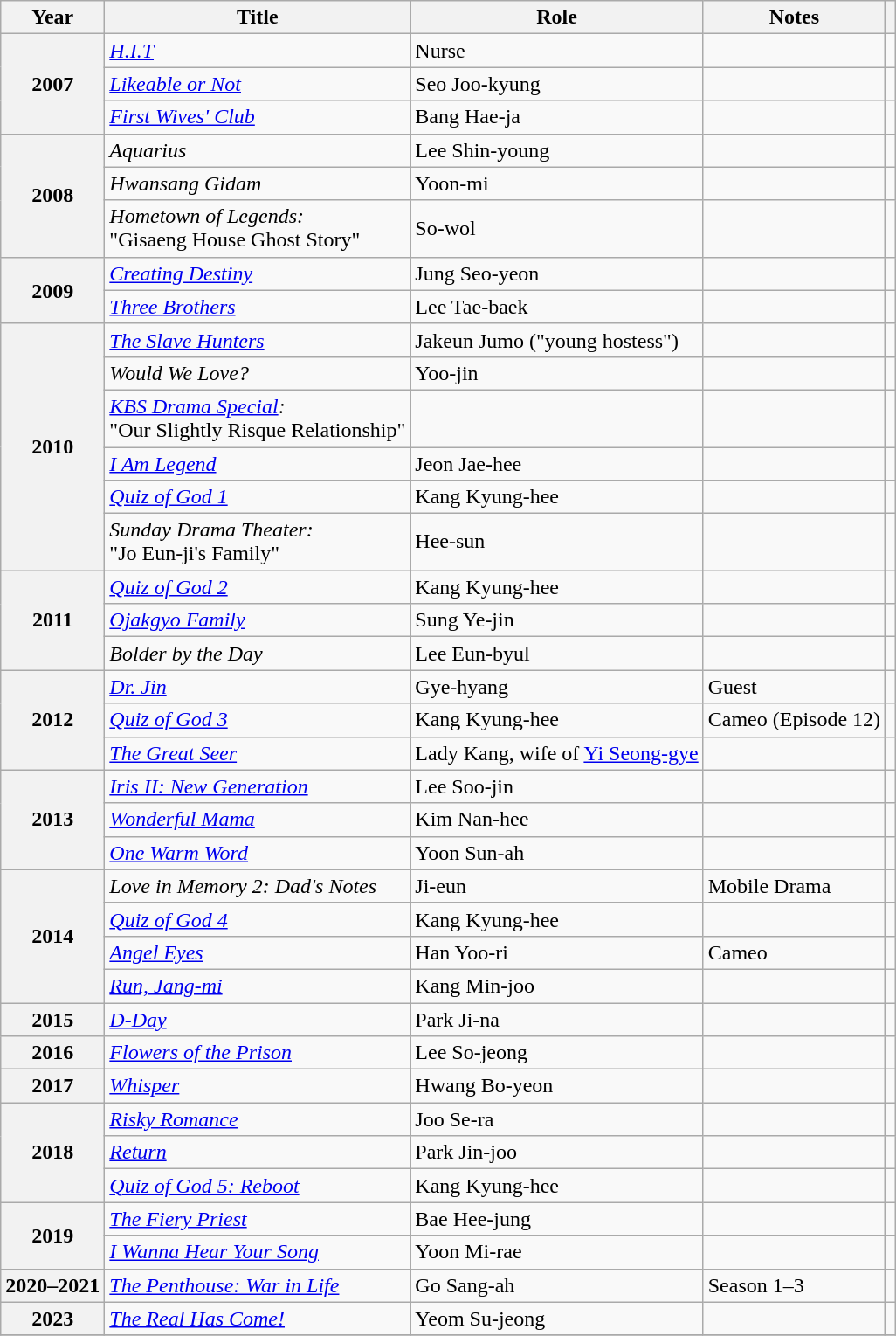<table class="wikitable plainrowheaders sortable">
<tr>
<th scope="col">Year</th>
<th scope="col">Title</th>
<th scope="col">Role</th>
<th scope="col">Notes</th>
<th scope="col" class="unsortable"></th>
</tr>
<tr>
<th scope="row" rowspan="3">2007</th>
<td><em><a href='#'>H.I.T</a></em></td>
<td>Nurse</td>
<td></td>
<td style="text-align:center"></td>
</tr>
<tr>
<td><em><a href='#'>Likeable or Not</a></em></td>
<td>Seo Joo-kyung</td>
<td></td>
<td style="text-align:center"></td>
</tr>
<tr>
<td><em><a href='#'>First Wives' Club</a></em></td>
<td>Bang Hae-ja</td>
<td></td>
<td style="text-align:center"></td>
</tr>
<tr>
<th scope="row" rowspan="3">2008</th>
<td><em>Aquarius</em></td>
<td>Lee Shin-young</td>
<td></td>
<td style="text-align:center"></td>
</tr>
<tr>
<td><em>Hwansang Gidam</em></td>
<td>Yoon-mi</td>
<td></td>
<td style="text-align:center"></td>
</tr>
<tr>
<td><em>Hometown of Legends:</em><br>"Gisaeng House Ghost Story"</td>
<td>So-wol</td>
<td></td>
<td style="text-align:center"></td>
</tr>
<tr>
<th scope="row" rowspan="2">2009</th>
<td><em><a href='#'>Creating Destiny</a></em></td>
<td>Jung Seo-yeon</td>
<td></td>
<td style="text-align:center"></td>
</tr>
<tr>
<td><em><a href='#'>Three Brothers</a></em></td>
<td>Lee Tae-baek</td>
<td></td>
<td style="text-align:center"></td>
</tr>
<tr>
<th scope="row" rowspan="6">2010</th>
<td><em><a href='#'>The Slave Hunters</a></em></td>
<td>Jakeun Jumo ("young hostess")</td>
<td></td>
<td style="text-align:center"></td>
</tr>
<tr>
<td><em>Would We Love?</em></td>
<td>Yoo-jin</td>
<td></td>
<td style="text-align:center"></td>
</tr>
<tr>
<td><em><a href='#'>KBS Drama Special</a>:</em><br>"Our Slightly Risque Relationship"</td>
<td></td>
<td></td>
<td style="text-align:center"></td>
</tr>
<tr>
<td><em><a href='#'>I Am Legend</a></em></td>
<td>Jeon Jae-hee</td>
<td></td>
<td style="text-align:center"></td>
</tr>
<tr>
<td><em><a href='#'>Quiz of God 1</a></em></td>
<td>Kang Kyung-hee</td>
<td></td>
<td style="text-align:center"></td>
</tr>
<tr>
<td><em>Sunday Drama Theater:</em><br>"Jo Eun-ji's Family"</td>
<td>Hee-sun</td>
<td></td>
<td style="text-align:center"></td>
</tr>
<tr>
<th scope="row" rowspan="3">2011</th>
<td><em><a href='#'>Quiz of God 2</a></em></td>
<td>Kang Kyung-hee</td>
<td></td>
<td style="text-align:center"></td>
</tr>
<tr>
<td><em><a href='#'>Ojakgyo Family</a></em></td>
<td>Sung Ye-jin</td>
<td></td>
<td style="text-align:center"></td>
</tr>
<tr>
<td><em>Bolder by the Day</em></td>
<td>Lee Eun-byul</td>
<td></td>
<td style="text-align:center"></td>
</tr>
<tr>
<th scope="row" rowspan="3">2012</th>
<td><em><a href='#'>Dr. Jin</a></em></td>
<td>Gye-hyang</td>
<td>Guest</td>
<td style="text-align:center"></td>
</tr>
<tr>
<td><em><a href='#'>Quiz of God 3</a></em></td>
<td>Kang Kyung-hee</td>
<td>Cameo (Episode 12)</td>
<td style="text-align:center"></td>
</tr>
<tr>
<td><em><a href='#'>The Great Seer</a></em></td>
<td>Lady Kang, wife of <a href='#'>Yi Seong-gye</a></td>
<td></td>
<td style="text-align:center"></td>
</tr>
<tr>
<th scope="row" rowspan="3">2013</th>
<td><em><a href='#'>Iris II: New Generation</a></em></td>
<td>Lee Soo-jin</td>
<td></td>
<td style="text-align:center"></td>
</tr>
<tr>
<td><em><a href='#'>Wonderful Mama</a></em></td>
<td>Kim Nan-hee</td>
<td></td>
<td style="text-align:center"></td>
</tr>
<tr>
<td><em><a href='#'>One Warm Word</a></em></td>
<td>Yoon Sun-ah</td>
<td></td>
<td style="text-align:center"></td>
</tr>
<tr>
<th scope="row" rowspan="4">2014</th>
<td><em>Love in Memory 2: Dad's Notes</em></td>
<td>Ji-eun</td>
<td>Mobile Drama</td>
<td style="text-align:center"></td>
</tr>
<tr>
<td><em><a href='#'>Quiz of God 4</a></em></td>
<td>Kang Kyung-hee</td>
<td></td>
<td style="text-align:center"></td>
</tr>
<tr>
<td><em><a href='#'>Angel Eyes</a></em></td>
<td>Han Yoo-ri</td>
<td>Cameo</td>
<td style="text-align:center"></td>
</tr>
<tr>
<td><em><a href='#'>Run, Jang-mi</a></em></td>
<td>Kang Min-joo</td>
<td></td>
<td style="text-align:center"></td>
</tr>
<tr>
<th scope="row">2015</th>
<td><em><a href='#'>D-Day</a></em></td>
<td>Park Ji-na</td>
<td></td>
<td style="text-align:center"></td>
</tr>
<tr>
<th scope="row">2016</th>
<td><em><a href='#'>Flowers of the Prison</a></em></td>
<td>Lee So-jeong</td>
<td></td>
<td style="text-align:center"></td>
</tr>
<tr>
<th scope="row">2017</th>
<td><em><a href='#'>Whisper</a></em></td>
<td>Hwang Bo-yeon</td>
<td></td>
<td style="text-align:center"></td>
</tr>
<tr>
<th scope="row" rowspan="3">2018</th>
<td><em><a href='#'>Risky Romance</a></em></td>
<td>Joo Se-ra</td>
<td></td>
<td style="text-align:center"></td>
</tr>
<tr>
<td><em><a href='#'>Return</a></em></td>
<td>Park Jin-joo</td>
<td></td>
<td style="text-align:center"></td>
</tr>
<tr>
<td><em><a href='#'>Quiz of God 5: Reboot</a></em></td>
<td>Kang Kyung-hee</td>
<td></td>
<td style="text-align:center"></td>
</tr>
<tr>
<th scope="row" rowspan="2">2019</th>
<td><em><a href='#'>The Fiery Priest</a></em></td>
<td>Bae Hee-jung</td>
<td></td>
<td style="text-align:center"></td>
</tr>
<tr>
<td><em><a href='#'>I Wanna Hear Your Song</a></em></td>
<td>Yoon Mi-rae</td>
<td></td>
<td style="text-align:center"></td>
</tr>
<tr>
<th scope="row">2020–2021</th>
<td><em><a href='#'>The Penthouse: War in Life</a></em></td>
<td>Go Sang-ah</td>
<td>Season 1–3</td>
<td style="text-align:center"></td>
</tr>
<tr>
<th scope="row">2023</th>
<td><em><a href='#'>The Real Has Come!</a></em></td>
<td>Yeom Su-jeong</td>
<td></td>
<td></td>
</tr>
<tr>
</tr>
</table>
